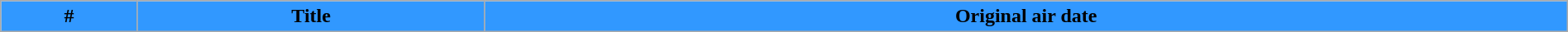<table class="wikitable plainrowheaders" style="width:100%; margin:auto;">
<tr>
<th style="background-color: #3198FF;">#</th>
<th style="background-color: #3198FF;">Title</th>
<th style="background-color: #3198FF;">Original air date<br>




</th>
</tr>
</table>
